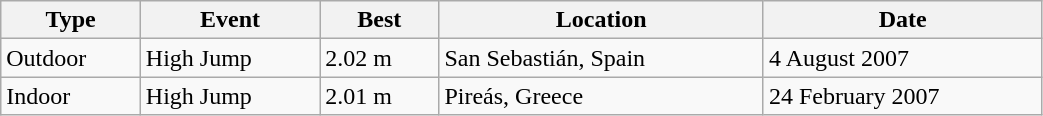<table class="wikitable" width=55%>
<tr>
<th>Type</th>
<th>Event</th>
<th>Best</th>
<th>Location</th>
<th>Date</th>
</tr>
<tr>
<td>Outdoor</td>
<td>High Jump</td>
<td>2.02 m</td>
<td>San Sebastián, Spain</td>
<td>4 August 2007</td>
</tr>
<tr>
<td>Indoor</td>
<td>High Jump</td>
<td>2.01 m</td>
<td>Pireás, Greece</td>
<td>24 February 2007</td>
</tr>
</table>
